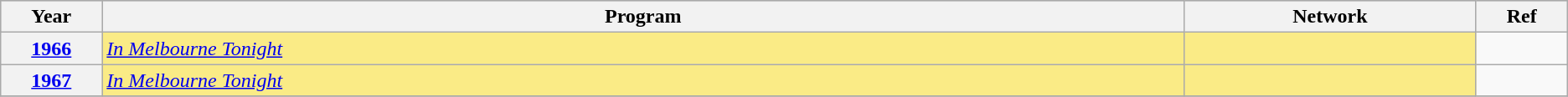<table class="wikitable sortable">
<tr style="background:#bebebe;">
<th scope="col" style="width:1%;">Year</th>
<th scope="col" style="width:16%;">Program</th>
<th scope="col" style="width:4%;">Network</th>
<th scope="col" style="width:1%;" class="unsortable">Ref</th>
</tr>
<tr>
<th scope="row" style="text-align:center"><a href='#'>1966</a></th>
<td style="background:#FAEB86"><em><a href='#'>In Melbourne Tonight</a></em></td>
<td style="background:#FAEB86"></td>
<td></td>
</tr>
<tr>
<th scope="row" style="text-align:center"><a href='#'>1967</a></th>
<td style="background:#FAEB86"><em><a href='#'>In Melbourne Tonight</a></em></td>
<td style="background:#FAEB86"></td>
<td></td>
</tr>
<tr>
</tr>
</table>
